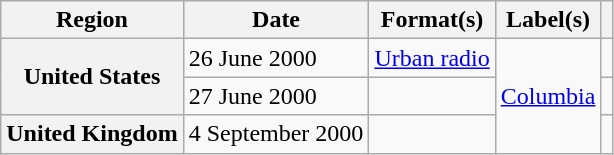<table class="wikitable plainrowheaders">
<tr>
<th scope="col">Region</th>
<th scope="col">Date</th>
<th scope="col">Format(s)</th>
<th scope="col">Label(s)</th>
<th scope="col"></th>
</tr>
<tr>
<th scope="row" rowspan="2">United States</th>
<td>26 June 2000</td>
<td><a href='#'>Urban radio</a></td>
<td rowspan="3"><a href='#'>Columbia</a></td>
<td></td>
</tr>
<tr>
<td>27 June 2000</td>
<td></td>
<td></td>
</tr>
<tr>
<th scope="row">United Kingdom</th>
<td>4 September 2000</td>
<td></td>
<td></td>
</tr>
</table>
